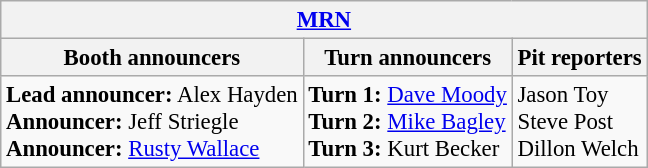<table class="wikitable" style="font-size: 95%">
<tr>
<th colspan="3"><a href='#'>MRN</a></th>
</tr>
<tr>
<th>Booth announcers</th>
<th>Turn announcers</th>
<th>Pit reporters</th>
</tr>
<tr>
<td><strong>Lead announcer:</strong> Alex Hayden<br><strong>Announcer:</strong> Jeff Striegle<br><strong>Announcer:</strong> <a href='#'>Rusty Wallace</a></td>
<td><strong>Turn 1:</strong> <a href='#'>Dave Moody</a><br><strong>Turn 2:</strong> <a href='#'>Mike Bagley</a><br><strong>Turn 3:</strong> Kurt Becker</td>
<td>Jason Toy<br>Steve Post<br>Dillon Welch</td>
</tr>
</table>
